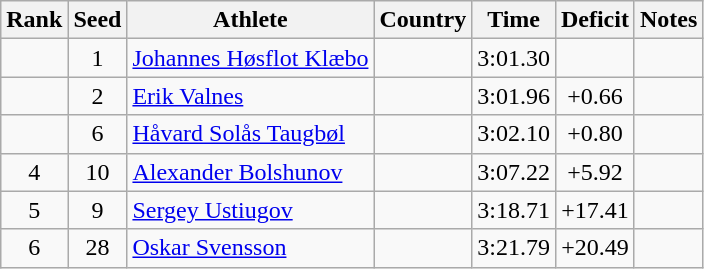<table class="wikitable sortable" style="text-align:center">
<tr>
<th>Rank</th>
<th>Seed</th>
<th>Athlete</th>
<th>Country</th>
<th>Time</th>
<th>Deficit</th>
<th>Notes</th>
</tr>
<tr>
<td></td>
<td>1</td>
<td align=left><a href='#'>Johannes Høsflot Klæbo</a></td>
<td align=left></td>
<td>3:01.30</td>
<td></td>
<td></td>
</tr>
<tr>
<td></td>
<td>2</td>
<td align=left><a href='#'>Erik Valnes</a></td>
<td align=left></td>
<td>3:01.96</td>
<td>+0.66</td>
<td></td>
</tr>
<tr>
<td></td>
<td>6</td>
<td align=left><a href='#'>Håvard Solås Taugbøl</a></td>
<td align=left></td>
<td>3:02.10</td>
<td>+0.80</td>
<td></td>
</tr>
<tr>
<td>4</td>
<td>10</td>
<td align=left><a href='#'>Alexander Bolshunov</a></td>
<td align=left></td>
<td>3:07.22</td>
<td>+5.92</td>
<td></td>
</tr>
<tr>
<td>5</td>
<td>9</td>
<td align=left><a href='#'>Sergey Ustiugov</a></td>
<td align=left></td>
<td>3:18.71</td>
<td>+17.41</td>
<td></td>
</tr>
<tr>
<td>6</td>
<td>28</td>
<td align=left><a href='#'>Oskar Svensson</a></td>
<td align=left></td>
<td>3:21.79</td>
<td>+20.49</td>
<td></td>
</tr>
</table>
